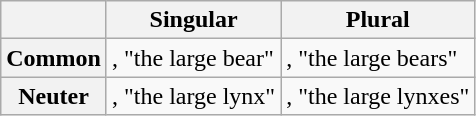<table class="wikitable">
<tr>
<th></th>
<th>Singular</th>
<th>Plural</th>
</tr>
<tr>
<th>Common</th>
<td>, "the large bear"</td>
<td>, "the large bears"</td>
</tr>
<tr>
<th>Neuter</th>
<td>, "the large lynx"</td>
<td>, "the large lynxes"</td>
</tr>
</table>
